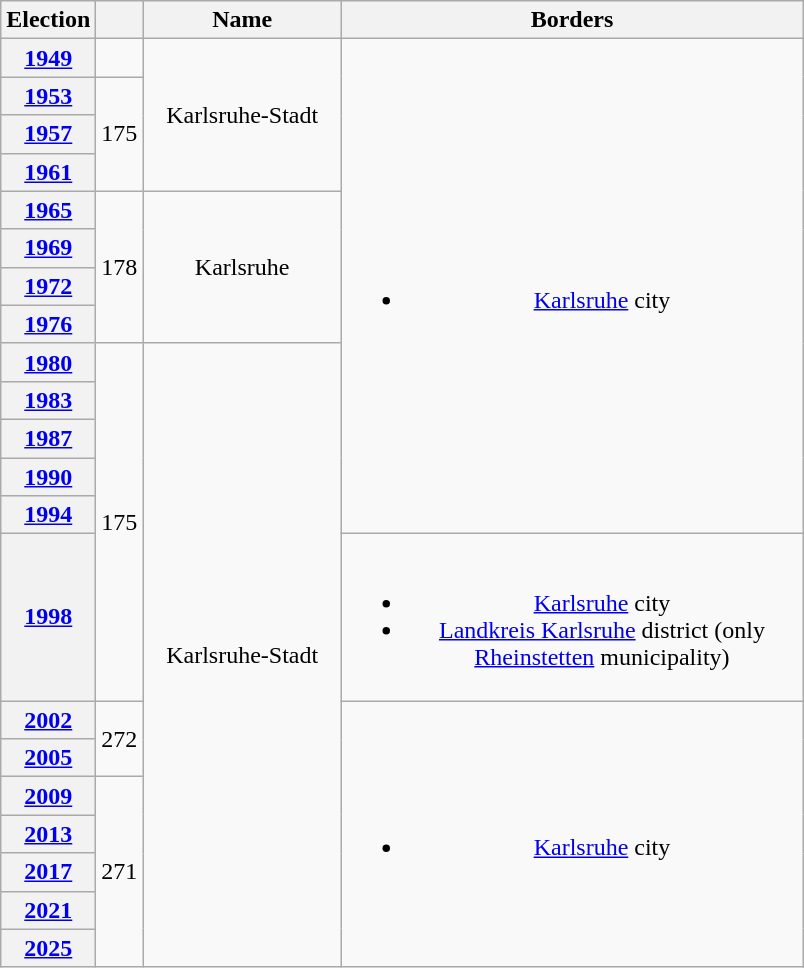<table class=wikitable style="text-align:center">
<tr>
<th>Election</th>
<th></th>
<th width=125px>Name</th>
<th width=300px>Borders</th>
</tr>
<tr>
<th><a href='#'>1949</a></th>
<td></td>
<td rowspan=4>Karlsruhe-Stadt</td>
<td rowspan=13><br><ul><li><a href='#'>Karlsruhe</a> city</li></ul></td>
</tr>
<tr>
<th><a href='#'>1953</a></th>
<td rowspan=3>175</td>
</tr>
<tr>
<th><a href='#'>1957</a></th>
</tr>
<tr>
<th><a href='#'>1961</a></th>
</tr>
<tr>
<th><a href='#'>1965</a></th>
<td rowspan=4>178</td>
<td rowspan=4>Karlsruhe</td>
</tr>
<tr>
<th><a href='#'>1969</a></th>
</tr>
<tr>
<th><a href='#'>1972</a></th>
</tr>
<tr>
<th><a href='#'>1976</a></th>
</tr>
<tr>
<th><a href='#'>1980</a></th>
<td rowspan=6>175</td>
<td rowspan=13>Karlsruhe-Stadt</td>
</tr>
<tr>
<th><a href='#'>1983</a></th>
</tr>
<tr>
<th><a href='#'>1987</a></th>
</tr>
<tr>
<th><a href='#'>1990</a></th>
</tr>
<tr>
<th><a href='#'>1994</a></th>
</tr>
<tr>
<th><a href='#'>1998</a></th>
<td><br><ul><li><a href='#'>Karlsruhe</a> city</li><li><a href='#'>Landkreis Karlsruhe</a> district (only <a href='#'>Rheinstetten</a> municipality)</li></ul></td>
</tr>
<tr>
<th><a href='#'>2002</a></th>
<td rowspan=2>272</td>
<td rowspan=7><br><ul><li><a href='#'>Karlsruhe</a> city</li></ul></td>
</tr>
<tr>
<th><a href='#'>2005</a></th>
</tr>
<tr>
<th><a href='#'>2009</a></th>
<td rowspan=5>271</td>
</tr>
<tr>
<th><a href='#'>2013</a></th>
</tr>
<tr>
<th><a href='#'>2017</a></th>
</tr>
<tr>
<th><a href='#'>2021</a></th>
</tr>
<tr>
<th><a href='#'>2025</a></th>
</tr>
</table>
